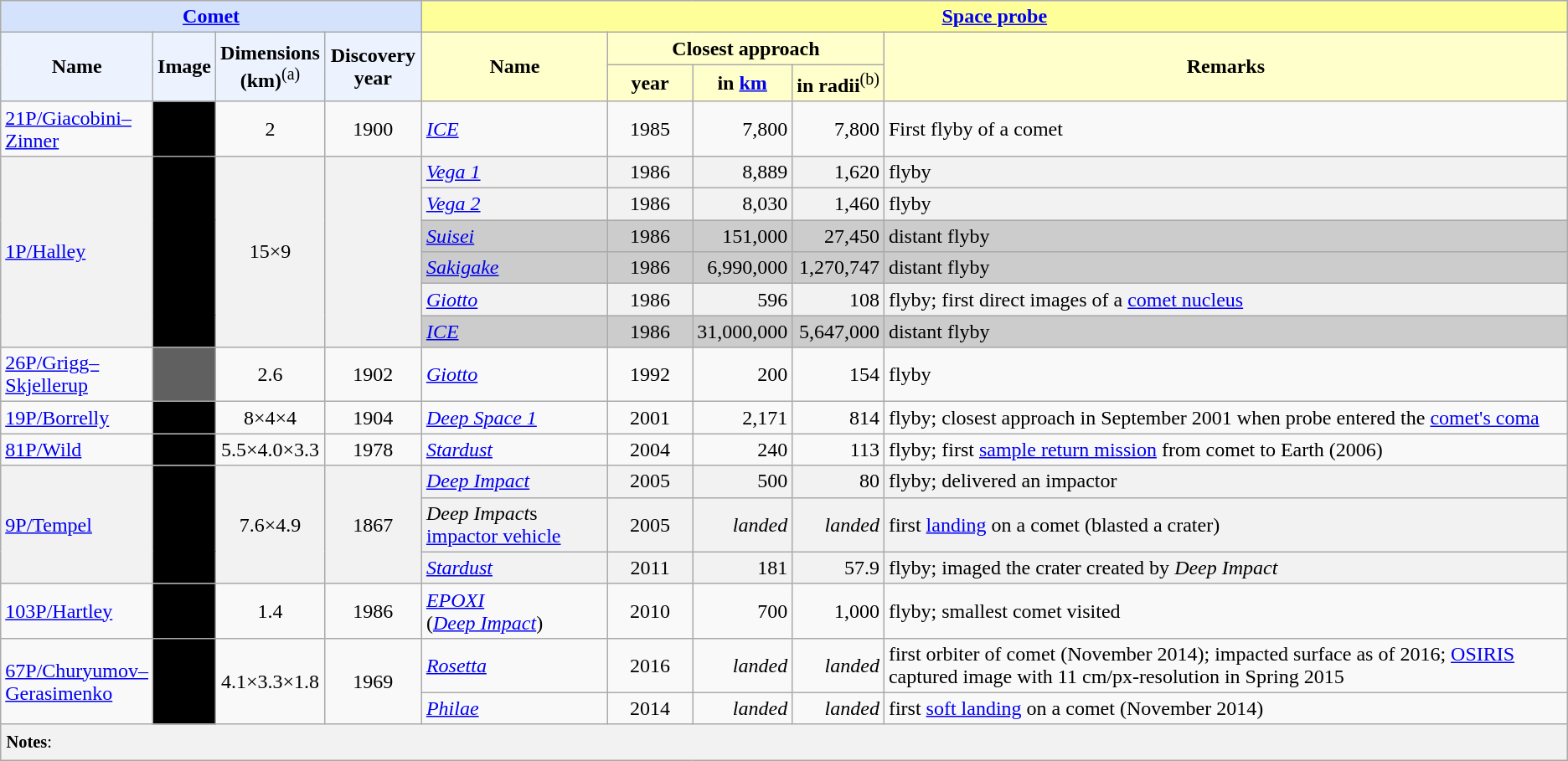<table class="wikitable sortable">
<tr>
<th colspan=4 style="background-color:#D4E2FC;"><a href='#'>Comet</a></th>
<th colspan=5 style="background-color:#FFFF99;"><a href='#'>Space probe</a></th>
</tr>
<tr>
<th rowspan=2 style="background-color:#edf3fe;" width=110>Name</th>
<th rowspan=2 style="background-color:#edf3fe;" class="unsortable">Image</th>
<th rowspan=2 style="background-color:#edf3fe; font-weight: normal;"><strong> Dimensions<br>(km)</strong><sup>(a)</sup></th>
<th rowspan=2 style="background-color:#edf3fe;" width=70>Discovery<br>year</th>
<th rowspan=2 style="background-color:#ffffcc;">Name</th>
<th colspan=3 style="background-color:#ffffcc;">Closest approach</th>
<th rowspan=2 style="background-color:#ffffcc;" class="unsortable">Remarks</th>
</tr>
<tr>
<th width=60 style="background-color:#ffffcc;">year</th>
<th width=60 style="background-color:#ffffcc;">in <a href='#'>km</a></th>
<th width=60 style="background-color:#ffffcc; font-weight: normal;"><strong>in radii</strong><sup>(b)</sup></th>
</tr>
<tr>
<td><a href='#'>21P/Giacobini–Zinner</a></td>
<td bgcolor=black></td>
<td align=center>2</td>
<td align=center>1900</td>
<td><em><a href='#'>ICE</a></em></td>
<td align=center>1985</td>
<td align=right>7,800</td>
<td align=right>7,800</td>
<td>First flyby of a comet</td>
</tr>
<tr style="background-color: #f2f2f2;">
<td rowspan="6"><a href='#'>1P/Halley</a></td>
<td rowspan="6" bgcolor=black></td>
<td rowspan="6" align="center">15×9</td>
<td rowspan="6" align="center"></td>
<td><em><a href='#'>Vega 1</a></em></td>
<td align=center>1986</td>
<td align=right>8,889</td>
<td align=right>1,620</td>
<td>flyby</td>
</tr>
<tr style="background-color: #f2f2f2;">
<td><em><a href='#'>Vega 2</a></em></td>
<td align=center>1986</td>
<td align=right>8,030</td>
<td align=right>1,460</td>
<td>flyby</td>
</tr>
<tr style="background-color:#cccccc;">
<td><em><a href='#'>Suisei</a></em></td>
<td align=center>1986</td>
<td align=right>151,000</td>
<td align=right>27,450</td>
<td>distant flyby</td>
</tr>
<tr style="background-color:#cccccc;">
<td><em><a href='#'>Sakigake</a></em></td>
<td align=center>1986</td>
<td align=right>6,990,000</td>
<td align=right>1,270,747</td>
<td>distant flyby</td>
</tr>
<tr style="background-color: #f2f2f2;">
<td><em><a href='#'>Giotto</a></em></td>
<td align=center>1986</td>
<td align=right>596</td>
<td align=right>108</td>
<td>flyby; first direct images of a <a href='#'>comet nucleus</a></td>
</tr>
<tr style="background-color:#cccccc;">
<td><a href='#'><em>ICE</em></a></td>
<td align=center>1986</td>
<td align=right>31,000,000</td>
<td align=right>5,647,000</td>
<td>distant flyby</td>
</tr>
<tr>
<td><a href='#'>26P/Grigg–Skjellerup</a></td>
<td bgcolor=#606060></td>
<td align=center>2.6</td>
<td align=center>1902</td>
<td><em><a href='#'>Giotto</a></em></td>
<td align=center>1992</td>
<td align=right>200</td>
<td align=right>154</td>
<td>flyby</td>
</tr>
<tr>
<td><a href='#'>19P/Borrelly</a></td>
<td bgcolor=black></td>
<td align=center>8×4×4</td>
<td align=center>1904</td>
<td><em><a href='#'>Deep Space 1</a></em></td>
<td align=center>2001</td>
<td align=right>2,171</td>
<td align=right>814</td>
<td>flyby; closest approach in September 2001 when probe entered the <a href='#'>comet's coma</a></td>
</tr>
<tr>
<td><a href='#'>81P/Wild</a></td>
<td bgcolor=black></td>
<td align=center>5.5×4.0×3.3</td>
<td align=center>1978</td>
<td><em><a href='#'>Stardust</a></em></td>
<td align=center>2004</td>
<td align=right>240</td>
<td align=right>113</td>
<td>flyby; first <a href='#'>sample return mission</a> from comet to Earth (2006)</td>
</tr>
<tr style="background-color: #f2f2f2;">
<td rowspan=3><a href='#'>9P/Tempel</a></td>
<td rowspan=3 bgcolor=black></td>
<td rowspan=3 align=center>7.6×4.9</td>
<td rowspan=3 align=center>1867</td>
<td><em><a href='#'>Deep Impact</a></em></td>
<td align=center>2005</td>
<td align=right>500</td>
<td align=right>80</td>
<td>flyby; delivered an impactor</td>
</tr>
<tr style="background-color: #f2f2f2;">
<td><em>Deep Impact</em>s <a href='#'>impactor vehicle</a></td>
<td align=center>2005</td>
<td align=right><em>landed</em></td>
<td align=right><em>landed</em></td>
<td>first <a href='#'>landing</a> on a comet (blasted a crater)</td>
</tr>
<tr style="background-color: #f2f2f2;">
<td><em><a href='#'>Stardust</a></em></td>
<td align=center>2011</td>
<td align=right>181</td>
<td align=right>57.9</td>
<td>flyby; imaged the crater created by <em>Deep Impact</em></td>
</tr>
<tr>
<td><a href='#'>103P/Hartley</a></td>
<td bgcolor=black></td>
<td align=center>1.4</td>
<td align=center>1986</td>
<td><em><a href='#'>EPOXI</a></em><br>(<em><a href='#'>Deep Impact</a></em>)</td>
<td align=center>2010</td>
<td align=right>700</td>
<td align=right>1,000</td>
<td>flyby; smallest comet visited</td>
</tr>
<tr>
<td rowspan=2><a href='#'>67P/Churyumov–Gerasimenko</a></td>
<td rowspan=2 bgcolor=black></td>
<td rowspan=2 align=center>4.1×3.3×1.8</td>
<td rowspan=2 align=center>1969</td>
<td><em><a href='#'>Rosetta</a></em></td>
<td align=center>2016</td>
<td align=right><em>landed</em></td>
<td align=right><em>landed</em></td>
<td>first orbiter of comet (November 2014); impacted surface as of 2016; <a href='#'>OSIRIS</a> captured image with 11 cm/px-resolution in Spring 2015</td>
</tr>
<tr>
<td><em><a href='#'>Philae</a></em><br></td>
<td align=center>2014</td>
<td align=right><em>landed</em></td>
<td align=right><em>landed</em></td>
<td>first <a href='#'>soft landing</a> on a comet (November 2014)</td>
</tr>
<tr>
<th colspan=9 style="font-weight: normal; font-size: 0.85em; text-align: left; padding: 6px 4px;"><strong>Notes</strong>:<br></th>
</tr>
</table>
